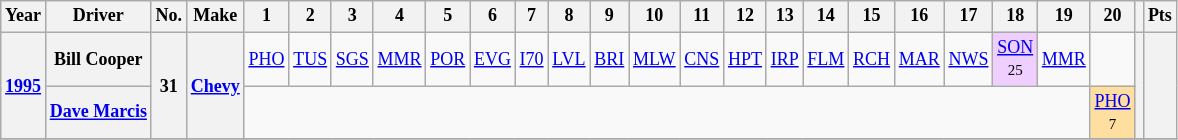<table class="wikitable" style="text-align:center; font-size:75%">
<tr>
<th>Year</th>
<th>Driver</th>
<th>No.</th>
<th>Make</th>
<th>1</th>
<th>2</th>
<th>3</th>
<th>4</th>
<th>5</th>
<th>6</th>
<th>7</th>
<th>8</th>
<th>9</th>
<th>10</th>
<th>11</th>
<th>12</th>
<th>13</th>
<th>14</th>
<th>15</th>
<th>16</th>
<th>17</th>
<th>18</th>
<th>19</th>
<th>20</th>
<th></th>
<th>Pts</th>
</tr>
<tr>
<th rowspan=2><a href='#'>1995</a></th>
<th>Bill Cooper</th>
<th rowspan=2>31</th>
<th rowspan=2><a href='#'>Chevy</a></th>
<td><a href='#'>PHO</a></td>
<td><a href='#'>TUS</a></td>
<td><a href='#'>SGS</a></td>
<td><a href='#'>MMR</a></td>
<td><a href='#'>POR</a></td>
<td><a href='#'>EVG</a></td>
<td><a href='#'>I70</a></td>
<td><a href='#'>LVL</a></td>
<td><a href='#'>BRI</a></td>
<td><a href='#'>MLW</a></td>
<td><a href='#'>CNS</a></td>
<td><a href='#'>HPT</a></td>
<td><a href='#'>IRP</a></td>
<td><a href='#'>FLM</a></td>
<td><a href='#'>RCH</a></td>
<td><a href='#'>MAR</a></td>
<td><a href='#'>NWS</a></td>
<td style="background:#EFCFFF;"><a href='#'>SON</a><br><small>25</small></td>
<td><a href='#'>MMR</a></td>
<td></td>
<th rowspan=2></th>
<th rowspan=2></th>
</tr>
<tr>
<th><a href='#'>Dave Marcis</a></th>
<td colspan=19></td>
<td style="background:#FFDF9F;"><a href='#'>PHO</a><br><small>7</small></td>
</tr>
<tr>
</tr>
</table>
